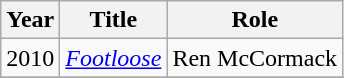<table class="wikitable">
<tr>
<th>Year</th>
<th>Title</th>
<th>Role</th>
</tr>
<tr>
<td>2010</td>
<td><em><a href='#'>Footloose</a></em></td>
<td>Ren McCormack</td>
</tr>
<tr>
</tr>
</table>
